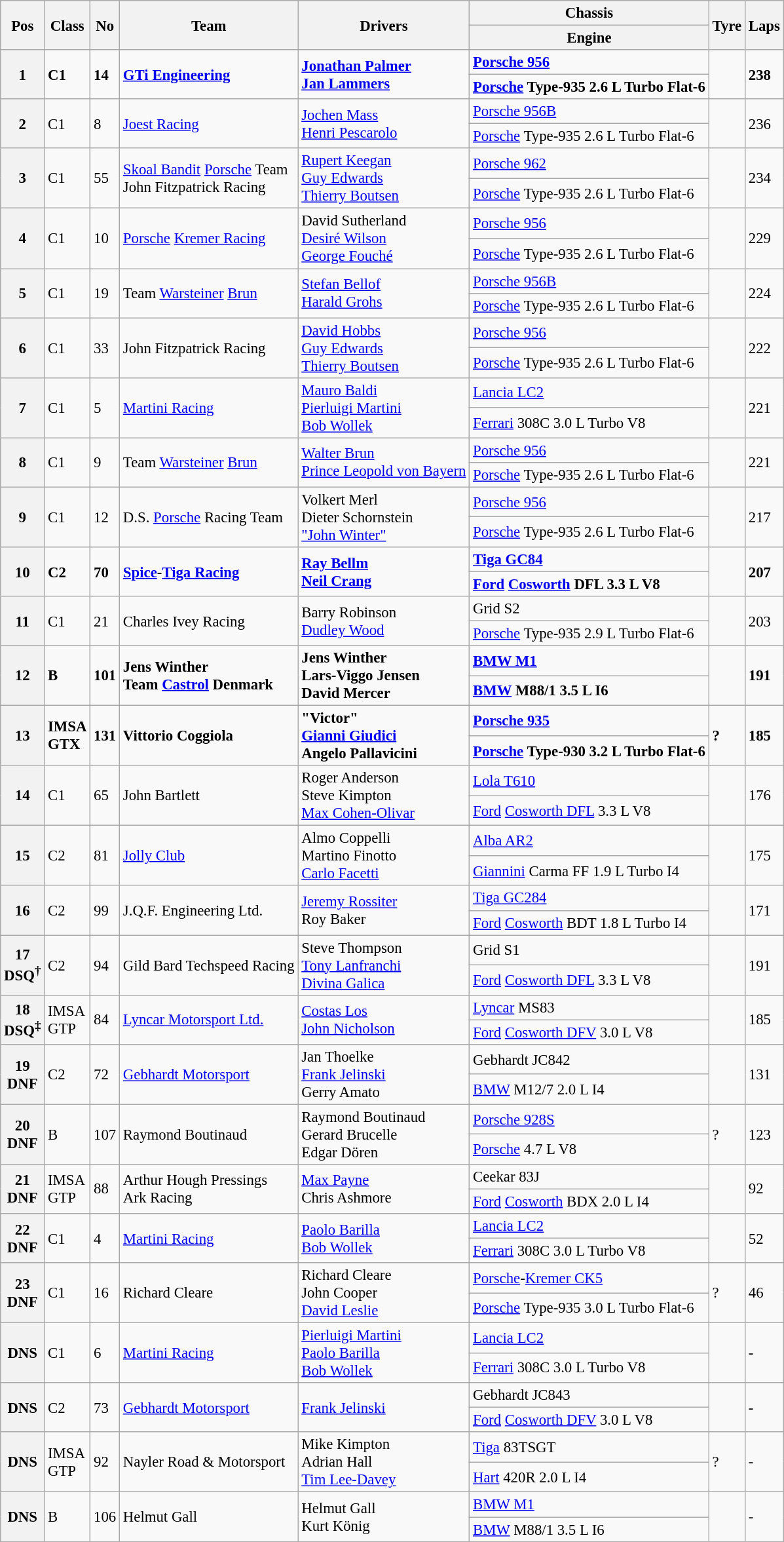<table class="wikitable" style="font-size: 95%;">
<tr>
<th rowspan=2>Pos</th>
<th rowspan=2>Class</th>
<th rowspan=2>No</th>
<th rowspan=2>Team</th>
<th rowspan=2>Drivers</th>
<th>Chassis</th>
<th rowspan=2>Tyre</th>
<th rowspan=2>Laps</th>
</tr>
<tr>
<th>Engine</th>
</tr>
<tr style="font-weight:bold">
<th rowspan=2>1</th>
<td rowspan=2>C1</td>
<td rowspan=2>14</td>
<td rowspan=2> <a href='#'>GTi Engineering</a></td>
<td rowspan=2> <a href='#'>Jonathan Palmer</a><br> <a href='#'>Jan Lammers</a></td>
<td><a href='#'>Porsche 956</a></td>
<td rowspan=2></td>
<td rowspan=2>238</td>
</tr>
<tr style="font-weight:bold">
<td><a href='#'>Porsche</a> Type-935 2.6 L Turbo Flat-6</td>
</tr>
<tr>
<th rowspan=2>2</th>
<td rowspan=2>C1</td>
<td rowspan=2>8</td>
<td rowspan=2> <a href='#'>Joest Racing</a></td>
<td rowspan=2> <a href='#'>Jochen Mass</a><br> <a href='#'>Henri Pescarolo</a></td>
<td><a href='#'>Porsche 956B</a></td>
<td rowspan=2></td>
<td rowspan=2>236</td>
</tr>
<tr>
<td><a href='#'>Porsche</a> Type-935 2.6 L Turbo Flat-6</td>
</tr>
<tr>
<th rowspan=2>3</th>
<td rowspan=2>C1</td>
<td rowspan=2>55</td>
<td rowspan=2> <a href='#'>Skoal Bandit</a> <a href='#'>Porsche</a> Team<br> John Fitzpatrick Racing</td>
<td rowspan=2> <a href='#'>Rupert Keegan</a><br> <a href='#'>Guy Edwards</a><br> <a href='#'>Thierry Boutsen</a></td>
<td><a href='#'>Porsche 962</a></td>
<td rowspan=2></td>
<td rowspan=2>234</td>
</tr>
<tr>
<td><a href='#'>Porsche</a> Type-935 2.6 L Turbo Flat-6</td>
</tr>
<tr>
<th rowspan=2>4</th>
<td rowspan=2>C1</td>
<td rowspan=2>10</td>
<td rowspan=2> <a href='#'>Porsche</a> <a href='#'>Kremer Racing</a></td>
<td rowspan=2> David Sutherland<br> <a href='#'>Desiré Wilson</a><br> <a href='#'>George Fouché</a></td>
<td><a href='#'>Porsche 956</a></td>
<td rowspan=2></td>
<td rowspan=2>229</td>
</tr>
<tr>
<td><a href='#'>Porsche</a> Type-935 2.6 L Turbo Flat-6</td>
</tr>
<tr>
<th rowspan=2>5</th>
<td rowspan=2>C1</td>
<td rowspan=2>19</td>
<td rowspan=2> Team <a href='#'>Warsteiner</a> <a href='#'>Brun</a></td>
<td rowspan=2> <a href='#'>Stefan Bellof</a><br> <a href='#'>Harald Grohs</a></td>
<td><a href='#'>Porsche 956B</a></td>
<td rowspan=2></td>
<td rowspan=2>224</td>
</tr>
<tr>
<td><a href='#'>Porsche</a> Type-935 2.6 L Turbo Flat-6</td>
</tr>
<tr>
<th rowspan=2>6</th>
<td rowspan=2>C1</td>
<td rowspan=2>33</td>
<td rowspan=2> John Fitzpatrick Racing</td>
<td rowspan=2> <a href='#'>David Hobbs</a><br> <a href='#'>Guy Edwards</a><br> <a href='#'>Thierry Boutsen</a></td>
<td><a href='#'>Porsche 956</a></td>
<td rowspan=2></td>
<td rowspan=2>222</td>
</tr>
<tr>
<td><a href='#'>Porsche</a> Type-935 2.6 L Turbo Flat-6</td>
</tr>
<tr>
<th rowspan=2>7</th>
<td rowspan=2>C1</td>
<td rowspan=2>5</td>
<td rowspan=2> <a href='#'>Martini Racing</a></td>
<td rowspan=2> <a href='#'>Mauro Baldi</a><br> <a href='#'>Pierluigi Martini</a><br> <a href='#'>Bob Wollek</a></td>
<td><a href='#'>Lancia LC2</a></td>
<td rowspan=2></td>
<td rowspan=2>221</td>
</tr>
<tr>
<td><a href='#'>Ferrari</a> 308C 3.0 L Turbo V8</td>
</tr>
<tr>
<th rowspan=2>8</th>
<td rowspan=2>C1</td>
<td rowspan=2>9</td>
<td rowspan=2> Team <a href='#'>Warsteiner</a> <a href='#'>Brun</a></td>
<td rowspan=2> <a href='#'>Walter Brun</a><br> <a href='#'>Prince Leopold von Bayern</a></td>
<td><a href='#'>Porsche 956</a></td>
<td rowspan=2></td>
<td rowspan=2>221</td>
</tr>
<tr>
<td><a href='#'>Porsche</a> Type-935 2.6 L Turbo Flat-6</td>
</tr>
<tr>
<th rowspan=2>9</th>
<td rowspan=2>C1</td>
<td rowspan=2>12</td>
<td rowspan=2> D.S. <a href='#'>Porsche</a> Racing Team</td>
<td rowspan=2> Volkert Merl<br> Dieter Schornstein<br> <a href='#'>"John Winter"</a></td>
<td><a href='#'>Porsche 956</a></td>
<td rowspan=2></td>
<td rowspan=2>217</td>
</tr>
<tr>
<td><a href='#'>Porsche</a> Type-935 2.6 L Turbo Flat-6</td>
</tr>
<tr style="font-weight:bold">
<th rowspan=2>10</th>
<td rowspan=2>C2</td>
<td rowspan=2>70</td>
<td rowspan=2> <a href='#'>Spice</a>-<a href='#'>Tiga Racing</a></td>
<td rowspan=2> <a href='#'>Ray Bellm</a><br> <a href='#'>Neil Crang</a></td>
<td><a href='#'>Tiga GC84</a></td>
<td rowspan=2></td>
<td rowspan=2>207</td>
</tr>
<tr style="font-weight:bold">
<td><a href='#'>Ford</a> <a href='#'>Cosworth</a> DFL 3.3 L V8</td>
</tr>
<tr>
<th rowspan=2>11</th>
<td rowspan=2>C1</td>
<td rowspan=2>21</td>
<td rowspan=2> Charles Ivey Racing</td>
<td rowspan=2> Barry Robinson<br> <a href='#'>Dudley Wood</a></td>
<td>Grid S2</td>
<td rowspan=2></td>
<td rowspan=2>203</td>
</tr>
<tr>
<td><a href='#'>Porsche</a> Type-935 2.9 L Turbo Flat-6</td>
</tr>
<tr style="font-weight:bold">
<th rowspan=2>12</th>
<td rowspan=2>B</td>
<td rowspan=2>101</td>
<td rowspan=2> Jens Winther<br> Team <a href='#'>Castrol</a> Denmark</td>
<td rowspan=2> Jens Winther<br> Lars-Viggo Jensen<br> David Mercer</td>
<td><a href='#'>BMW M1</a></td>
<td rowspan=2></td>
<td rowspan=2>191</td>
</tr>
<tr style="font-weight:bold">
<td><a href='#'>BMW</a> M88/1 3.5 L I6</td>
</tr>
<tr style="font-weight:bold">
<th rowspan=2>13</th>
<td rowspan=2>IMSA<br>GTX</td>
<td rowspan=2>131</td>
<td rowspan=2> Vittorio Coggiola</td>
<td rowspan=2> "Victor"<br> <a href='#'>Gianni Giudici</a><br> Angelo Pallavicini</td>
<td><a href='#'>Porsche 935</a></td>
<td rowspan=2>?</td>
<td rowspan=2>185</td>
</tr>
<tr style="font-weight:bold">
<td><a href='#'>Porsche</a> Type-930 3.2 L Turbo Flat-6</td>
</tr>
<tr>
<th rowspan=2>14</th>
<td rowspan=2>C1</td>
<td rowspan=2>65</td>
<td rowspan=2> John Bartlett</td>
<td rowspan=2> Roger Anderson<br> Steve Kimpton<br> <a href='#'>Max Cohen-Olivar</a></td>
<td><a href='#'>Lola T610</a></td>
<td rowspan=2></td>
<td rowspan=2>176</td>
</tr>
<tr>
<td><a href='#'>Ford</a> <a href='#'>Cosworth DFL</a> 3.3 L V8</td>
</tr>
<tr>
<th rowspan=2>15</th>
<td rowspan=2>C2</td>
<td rowspan=2>81</td>
<td rowspan=2> <a href='#'>Jolly Club</a></td>
<td rowspan=2> Almo Coppelli<br> Martino Finotto<br> <a href='#'>Carlo Facetti</a></td>
<td><a href='#'>Alba AR2</a></td>
<td rowspan=2></td>
<td rowspan=2>175</td>
</tr>
<tr>
<td><a href='#'>Giannini</a> Carma FF 1.9 L Turbo I4</td>
</tr>
<tr>
<th rowspan=2>16</th>
<td rowspan=2>C2</td>
<td rowspan=2>99</td>
<td rowspan=2> J.Q.F. Engineering Ltd.</td>
<td rowspan=2> <a href='#'>Jeremy Rossiter</a><br> Roy Baker</td>
<td><a href='#'>Tiga GC284</a></td>
<td rowspan=2></td>
<td rowspan=2>171</td>
</tr>
<tr>
<td><a href='#'>Ford</a> <a href='#'>Cosworth</a> BDT 1.8 L Turbo I4</td>
</tr>
<tr>
<th rowspan=2>17<br>DSQ<sup>†</sup></th>
<td rowspan=2>C2</td>
<td rowspan=2>94</td>
<td rowspan=2> Gild Bard Techspeed Racing</td>
<td rowspan=2> Steve Thompson<br> <a href='#'>Tony Lanfranchi</a><br> <a href='#'>Divina Galica</a></td>
<td>Grid S1</td>
<td rowspan=2></td>
<td rowspan=2>191</td>
</tr>
<tr>
<td><a href='#'>Ford</a> <a href='#'>Cosworth DFL</a> 3.3 L V8</td>
</tr>
<tr>
<th rowspan=2>18<br>DSQ<sup>‡</sup></th>
<td rowspan=2>IMSA<br>GTP</td>
<td rowspan=2>84</td>
<td rowspan=2> <a href='#'>Lyncar Motorsport Ltd.</a></td>
<td rowspan=2> <a href='#'>Costas Los</a><br> <a href='#'>John Nicholson</a></td>
<td><a href='#'>Lyncar</a> MS83</td>
<td rowspan=2></td>
<td rowspan=2>185</td>
</tr>
<tr>
<td><a href='#'>Ford</a> <a href='#'>Cosworth DFV</a> 3.0 L V8</td>
</tr>
<tr>
<th rowspan=2>19<br>DNF</th>
<td rowspan=2>C2</td>
<td rowspan=2>72</td>
<td rowspan=2> <a href='#'>Gebhardt Motorsport</a></td>
<td rowspan=2> Jan Thoelke<br> <a href='#'>Frank Jelinski</a><br> Gerry Amato</td>
<td>Gebhardt JC842</td>
<td rowspan=2></td>
<td rowspan=2>131</td>
</tr>
<tr>
<td><a href='#'>BMW</a> M12/7 2.0 L I4</td>
</tr>
<tr>
<th rowspan=2>20<br>DNF</th>
<td rowspan=2>B</td>
<td rowspan=2>107</td>
<td rowspan=2> Raymond Boutinaud</td>
<td rowspan=2> Raymond Boutinaud<br> Gerard Brucelle<br> Edgar Dören</td>
<td><a href='#'>Porsche 928S</a></td>
<td rowspan=2>?</td>
<td rowspan=2>123</td>
</tr>
<tr>
<td><a href='#'>Porsche</a> 4.7 L V8</td>
</tr>
<tr>
<th rowspan=2>21<br>DNF</th>
<td rowspan=2>IMSA<br>GTP</td>
<td rowspan=2>88</td>
<td rowspan=2> Arthur Hough Pressings<br> Ark Racing</td>
<td rowspan=2> <a href='#'>Max Payne</a><br> Chris Ashmore</td>
<td>Ceekar 83J</td>
<td rowspan=2></td>
<td rowspan=2>92</td>
</tr>
<tr>
<td><a href='#'>Ford</a> <a href='#'>Cosworth</a> BDX 2.0 L I4</td>
</tr>
<tr>
<th rowspan=2>22<br>DNF</th>
<td rowspan=2>C1</td>
<td rowspan=2>4</td>
<td rowspan=2> <a href='#'>Martini Racing</a></td>
<td rowspan=2> <a href='#'>Paolo Barilla</a><br> <a href='#'>Bob Wollek</a></td>
<td><a href='#'>Lancia LC2</a></td>
<td rowspan=2></td>
<td rowspan=2>52</td>
</tr>
<tr>
<td><a href='#'>Ferrari</a> 308C 3.0 L Turbo V8</td>
</tr>
<tr>
<th rowspan=2>23<br>DNF</th>
<td rowspan=2>C1</td>
<td rowspan=2>16</td>
<td rowspan=2> Richard Cleare</td>
<td rowspan=2> Richard Cleare<br> John Cooper<br> <a href='#'>David Leslie</a></td>
<td><a href='#'>Porsche</a>-<a href='#'>Kremer CK5</a></td>
<td rowspan=2>?</td>
<td rowspan=2>46</td>
</tr>
<tr>
<td><a href='#'>Porsche</a> Type-935 3.0 L Turbo Flat-6</td>
</tr>
<tr>
<th rowspan=2>DNS</th>
<td rowspan=2>C1</td>
<td rowspan=2>6</td>
<td rowspan=2> <a href='#'>Martini Racing</a></td>
<td rowspan=2> <a href='#'>Pierluigi Martini</a><br> <a href='#'>Paolo Barilla</a><br> <a href='#'>Bob Wollek</a></td>
<td><a href='#'>Lancia LC2</a></td>
<td rowspan=2></td>
<td rowspan=2>-</td>
</tr>
<tr>
<td><a href='#'>Ferrari</a> 308C 3.0 L Turbo V8</td>
</tr>
<tr>
<th rowspan=2>DNS</th>
<td rowspan=2>C2</td>
<td rowspan=2>73</td>
<td rowspan=2> <a href='#'>Gebhardt Motorsport</a></td>
<td rowspan=2> <a href='#'>Frank Jelinski</a></td>
<td>Gebhardt JC843</td>
<td rowspan=2></td>
<td rowspan=2>-</td>
</tr>
<tr>
<td><a href='#'>Ford</a> <a href='#'>Cosworth DFV</a> 3.0 L V8</td>
</tr>
<tr>
<th rowspan=2>DNS</th>
<td rowspan=2>IMSA<br>GTP</td>
<td rowspan=2>92</td>
<td rowspan=2> Nayler Road & Motorsport</td>
<td rowspan=2> Mike Kimpton<br> Adrian Hall<br> <a href='#'>Tim Lee-Davey</a></td>
<td><a href='#'>Tiga</a> 83TSGT</td>
<td rowspan=2>?</td>
<td rowspan=2>-</td>
</tr>
<tr>
<td><a href='#'>Hart</a> 420R 2.0 L I4</td>
</tr>
<tr>
<th rowspan=2>DNS</th>
<td rowspan=2>B</td>
<td rowspan=2>106</td>
<td rowspan=2> Helmut Gall</td>
<td rowspan=2> Helmut Gall<br> Kurt König</td>
<td><a href='#'>BMW M1</a></td>
<td rowspan=2></td>
<td rowspan=2>-</td>
</tr>
<tr>
<td><a href='#'>BMW</a> M88/1 3.5 L I6</td>
</tr>
</table>
